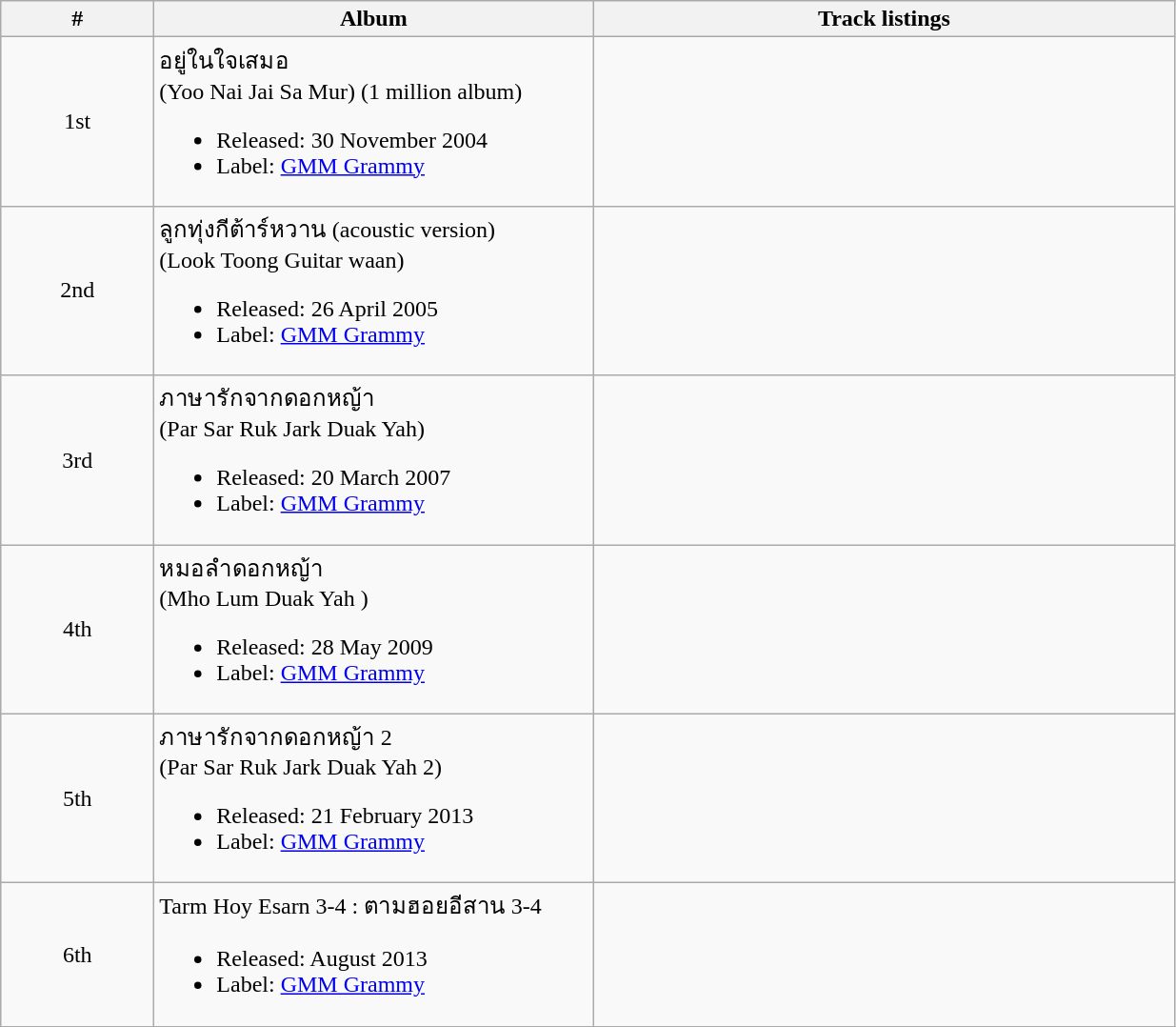<table class="wikitable">
<tr>
<th width="100">#</th>
<th width="300">Album</th>
<th width="400">Track listings</th>
</tr>
<tr>
<td style="text-align:center;">1st</td>
<td>อยู่ในใจเสมอ<br>(Yoo Nai Jai Sa Mur)
(1 million album)<ul><li>Released: 30 November 2004</li><li>Label: <a href='#'>GMM Grammy</a></li></ul></td>
<td></td>
</tr>
<tr>
<td style="text-align:center;">2nd</td>
<td>ลูกทุ่งกีต้าร์หวาน (acoustic version)<br>(Look Toong Guitar waan)<ul><li>Released: 26 April 2005</li><li>Label: <a href='#'>GMM Grammy</a></li></ul></td>
<td></td>
</tr>
<tr>
<td style="text-align:center;">3rd</td>
<td>ภาษารักจากดอกหญ้า<br>(Par Sar Ruk Jark Duak Yah)<ul><li>Released: 20 March 2007</li><li>Label: <a href='#'>GMM Grammy</a></li></ul></td>
<td></td>
</tr>
<tr>
<td style="text-align:center;">4th</td>
<td>หมอลำดอกหญ้า<br>(Mho Lum Duak Yah )<ul><li>Released: 28 May 2009</li><li>Label: <a href='#'>GMM Grammy</a></li></ul></td>
<td></td>
</tr>
<tr>
<td style="text-align:center;">5th</td>
<td>ภาษารักจากดอกหญ้า 2<br>(Par Sar Ruk Jark Duak Yah 2)<ul><li>Released: 21 February 2013</li><li>Label: <a href='#'>GMM Grammy</a></li></ul></td>
<td></td>
</tr>
<tr>
<td style="text-align:center;">6th</td>
<td>Tarm Hoy Esarn 3-4 : ตามฮอยอีสาน 3-4<br><ul><li>Released: August 2013</li><li>Label: <a href='#'>GMM Grammy</a></li></ul></td>
</tr>
</table>
